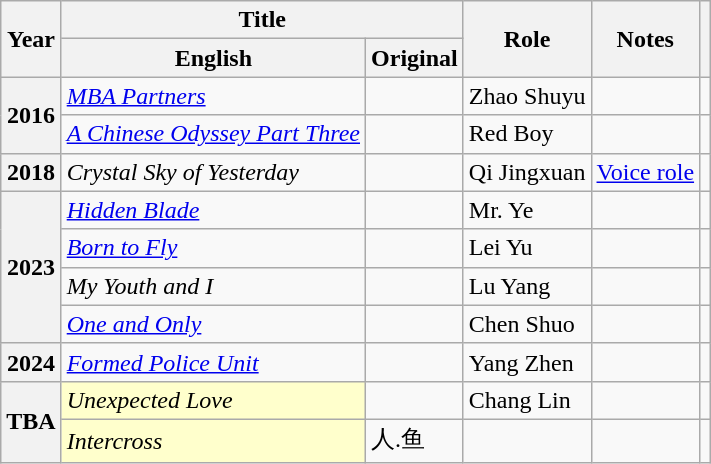<table class="wikitable plainrowheaders sortable">
<tr>
<th scope=col rowspan=2>Year</th>
<th scope=col colspan=2>Title</th>
<th scope=col rowspan=2>Role</th>
<th scope=col rowspan=2 class="unsortable">Notes</th>
<th scope=col rowspan=2 class="unsortable"></th>
</tr>
<tr>
<th>English</th>
<th>Original</th>
</tr>
<tr>
<th scope=row rowspan=2>2016</th>
<td><em><a href='#'>MBA Partners</a></em></td>
<td></td>
<td>Zhao Shuyu</td>
<td></td>
<td></td>
</tr>
<tr>
<td><em><a href='#'>A Chinese Odyssey Part Three</a></em></td>
<td></td>
<td>Red Boy</td>
<td></td>
<td></td>
</tr>
<tr>
<th scope=row>2018</th>
<td><em>Crystal Sky of Yesterday</em></td>
<td></td>
<td>Qi Jingxuan</td>
<td><a href='#'>Voice role</a></td>
<td></td>
</tr>
<tr>
<th rowspan="4" scope="row">2023</th>
<td><em><a href='#'>Hidden Blade</a></em></td>
<td></td>
<td>Mr. Ye</td>
<td></td>
<td></td>
</tr>
<tr>
<td><em><a href='#'>Born to Fly</a></em></td>
<td></td>
<td>Lei Yu</td>
<td></td>
<td></td>
</tr>
<tr>
<td><em>My Youth and I</em></td>
<td></td>
<td>Lu Yang</td>
<td></td>
<td></td>
</tr>
<tr>
<td><em><a href='#'>One and Only</a></em></td>
<td></td>
<td>Chen Shuo</td>
<td></td>
<td></td>
</tr>
<tr>
<th rowspan="1" scope="row">2024</th>
<td><em><a href='#'>Formed Police Unit</a></em></td>
<td></td>
<td>Yang Zhen</td>
<td></td>
<td></td>
</tr>
<tr>
<th rowspan="2">TBA</th>
<td style="background:#ffc;"><em>Unexpected Love</em></td>
<td></td>
<td>Chang Lin</td>
<td></td>
<td></td>
</tr>
<tr>
<td style="background:#ffc;"><em>Intercross</em></td>
<td>人.鱼</td>
<td></td>
<td></td>
<td></td>
</tr>
</table>
